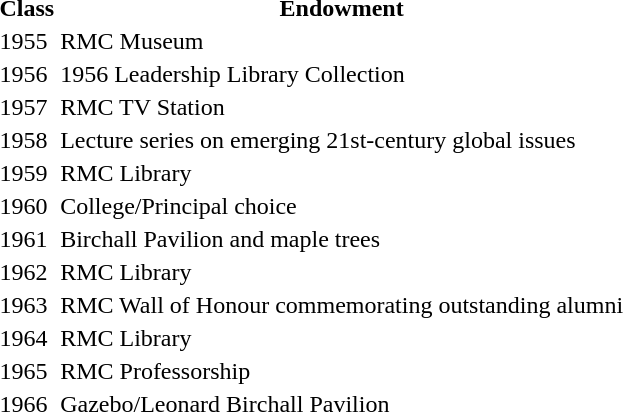<table class〓"wikitable">
<tr>
<th>Class</th>
<th>Endowment</th>
</tr>
<tr>
<td>1955</td>
<td>RMC Museum</td>
</tr>
<tr>
<td>1956</td>
<td>1956 Leadership Library Collection</td>
</tr>
<tr>
<td>1957</td>
<td>RMC TV Station</td>
</tr>
<tr>
<td>1958</td>
<td>Lecture series on emerging 21st-century global issues</td>
</tr>
<tr>
<td>1959</td>
<td>RMC Library</td>
</tr>
<tr>
<td>1960</td>
<td>College/Principal choice</td>
</tr>
<tr>
<td>1961</td>
<td>Birchall Pavilion and maple trees</td>
</tr>
<tr>
<td>1962</td>
<td>RMC Library</td>
</tr>
<tr>
<td>1963</td>
<td>RMC Wall of Honour commemorating outstanding alumni</td>
</tr>
<tr>
<td>1964</td>
<td>RMC Library</td>
</tr>
<tr>
<td>1965</td>
<td>RMC Professorship</td>
</tr>
<tr>
<td>1966</td>
<td>Gazebo/Leonard Birchall Pavilion</td>
</tr>
<tr>
</tr>
</table>
